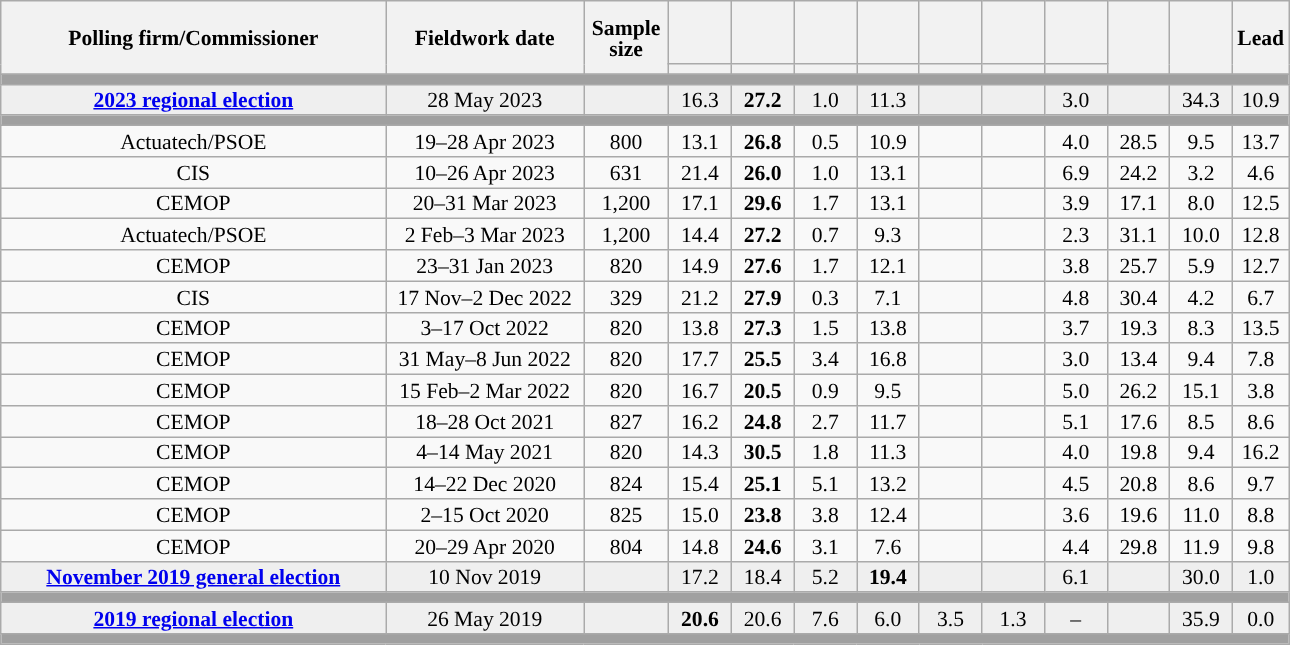<table class="wikitable collapsible collapsed" style="text-align:center; font-size:90%; line-height:14px;">
<tr style="height:42px;">
<th style="width:250px;" rowspan="2">Polling firm/Commissioner</th>
<th style="width:125px;" rowspan="2">Fieldwork date</th>
<th style="width:50px;" rowspan="2">Sample size</th>
<th style="width:35px;"></th>
<th style="width:35px;"></th>
<th style="width:35px;"></th>
<th style="width:35px;"></th>
<th style="width:35px;"></th>
<th style="width:35px;"></th>
<th style="width:35px;"></th>
<th style="width:35px;" rowspan="2"></th>
<th style="width:35px;" rowspan="2"></th>
<th style="width:30px;" rowspan="2">Lead</th>
</tr>
<tr>
<th style="color:inherit;background:"></th>
<th style="color:inherit;background:"></th>
<th style="color:inherit;background:"></th>
<th style="color:inherit;background:"></th>
<th style="color:inherit;background:"></th>
<th style="color:inherit;background:"></th>
<th style="color:inherit;background:"></th>
</tr>
<tr>
<td colspan="13" style="background:#A0A0A0"></td>
</tr>
<tr style="background:#EFEFEF;">
<td><strong><a href='#'>2023 regional election</a></strong></td>
<td>28 May 2023</td>
<td></td>
<td>16.3</td>
<td><strong>27.2</strong></td>
<td>1.0</td>
<td>11.3</td>
<td></td>
<td></td>
<td>3.0</td>
<td></td>
<td>34.3</td>
<td style="background:">10.9</td>
</tr>
<tr>
<td colspan="13" style="background:#A0A0A0"></td>
</tr>
<tr>
<td>Actuatech/PSOE</td>
<td>19–28 Apr 2023</td>
<td>800</td>
<td>13.1</td>
<td><strong>26.8</strong></td>
<td>0.5</td>
<td>10.9</td>
<td></td>
<td></td>
<td>4.0</td>
<td>28.5</td>
<td>9.5</td>
<td style="background:">13.7</td>
</tr>
<tr>
<td>CIS</td>
<td>10–26 Apr 2023</td>
<td>631</td>
<td>21.4</td>
<td><strong>26.0</strong></td>
<td>1.0</td>
<td>13.1</td>
<td></td>
<td></td>
<td>6.9</td>
<td>24.2</td>
<td>3.2</td>
<td style="background:">4.6</td>
</tr>
<tr>
<td>CEMOP</td>
<td>20–31 Mar 2023</td>
<td>1,200</td>
<td>17.1</td>
<td><strong>29.6</strong></td>
<td>1.7</td>
<td>13.1</td>
<td></td>
<td></td>
<td>3.9</td>
<td>17.1</td>
<td>8.0</td>
<td style="background:">12.5</td>
</tr>
<tr>
<td>Actuatech/PSOE</td>
<td>2 Feb–3 Mar 2023</td>
<td>1,200</td>
<td>14.4</td>
<td><strong>27.2</strong></td>
<td>0.7</td>
<td>9.3</td>
<td></td>
<td></td>
<td>2.3</td>
<td>31.1</td>
<td>10.0</td>
<td style="background:">12.8</td>
</tr>
<tr>
<td>CEMOP</td>
<td>23–31 Jan 2023</td>
<td>820</td>
<td>14.9</td>
<td><strong>27.6</strong></td>
<td>1.7</td>
<td>12.1</td>
<td></td>
<td></td>
<td>3.8</td>
<td>25.7</td>
<td>5.9</td>
<td style="background:">12.7</td>
</tr>
<tr>
<td>CIS</td>
<td>17 Nov–2 Dec 2022</td>
<td>329</td>
<td>21.2</td>
<td><strong>27.9</strong></td>
<td>0.3</td>
<td>7.1</td>
<td></td>
<td></td>
<td>4.8</td>
<td>30.4</td>
<td>4.2</td>
<td style="background:">6.7</td>
</tr>
<tr>
<td>CEMOP</td>
<td>3–17 Oct 2022</td>
<td>820</td>
<td>13.8</td>
<td><strong>27.3</strong></td>
<td>1.5</td>
<td>13.8</td>
<td></td>
<td></td>
<td>3.7</td>
<td>19.3</td>
<td>8.3</td>
<td style="background:">13.5</td>
</tr>
<tr>
<td>CEMOP</td>
<td>31 May–8 Jun 2022</td>
<td>820</td>
<td>17.7</td>
<td><strong>25.5</strong></td>
<td>3.4</td>
<td>16.8</td>
<td></td>
<td></td>
<td>3.0</td>
<td>13.4</td>
<td>9.4</td>
<td style="background:">7.8</td>
</tr>
<tr>
<td>CEMOP</td>
<td>15 Feb–2 Mar 2022</td>
<td>820</td>
<td>16.7</td>
<td><strong>20.5</strong></td>
<td>0.9</td>
<td>9.5</td>
<td></td>
<td></td>
<td>5.0</td>
<td>26.2</td>
<td>15.1</td>
<td style="background:">3.8</td>
</tr>
<tr>
<td>CEMOP</td>
<td>18–28 Oct 2021</td>
<td>827</td>
<td>16.2</td>
<td><strong>24.8</strong></td>
<td>2.7</td>
<td>11.7</td>
<td></td>
<td></td>
<td>5.1</td>
<td>17.6</td>
<td>8.5</td>
<td style="background:">8.6</td>
</tr>
<tr>
<td>CEMOP</td>
<td>4–14 May 2021</td>
<td>820</td>
<td>14.3</td>
<td><strong>30.5</strong></td>
<td>1.8</td>
<td>11.3</td>
<td></td>
<td></td>
<td>4.0</td>
<td>19.8</td>
<td>9.4</td>
<td style="background:">16.2</td>
</tr>
<tr>
<td>CEMOP</td>
<td>14–22 Dec 2020</td>
<td>824</td>
<td>15.4</td>
<td><strong>25.1</strong></td>
<td>5.1</td>
<td>13.2</td>
<td></td>
<td></td>
<td>4.5</td>
<td>20.8</td>
<td>8.6</td>
<td style="background:">9.7</td>
</tr>
<tr>
<td>CEMOP</td>
<td>2–15 Oct 2020</td>
<td>825</td>
<td>15.0</td>
<td><strong>23.8</strong></td>
<td>3.8</td>
<td>12.4</td>
<td></td>
<td></td>
<td>3.6</td>
<td>19.6</td>
<td>11.0</td>
<td style="background:">8.8</td>
</tr>
<tr>
<td>CEMOP</td>
<td>20–29 Apr 2020</td>
<td>804</td>
<td>14.8</td>
<td><strong>24.6</strong></td>
<td>3.1</td>
<td>7.6</td>
<td></td>
<td></td>
<td>4.4</td>
<td>29.8</td>
<td>11.9</td>
<td style="background:">9.8</td>
</tr>
<tr style="background:#EFEFEF;">
<td><strong><a href='#'>November 2019 general election</a></strong></td>
<td>10 Nov 2019</td>
<td></td>
<td>17.2</td>
<td>18.4</td>
<td>5.2</td>
<td><strong>19.4</strong></td>
<td></td>
<td></td>
<td>6.1</td>
<td></td>
<td>30.0</td>
<td style="background:">1.0</td>
</tr>
<tr>
<td colspan="13" style="background:#A0A0A0"></td>
</tr>
<tr style="background:#EFEFEF;">
<td><strong><a href='#'>2019 regional election</a></strong></td>
<td>26 May 2019</td>
<td></td>
<td><strong>20.6</strong></td>
<td>20.6</td>
<td>7.6</td>
<td>6.0</td>
<td>3.5</td>
<td>1.3</td>
<td>–</td>
<td></td>
<td>35.9</td>
<td style="background:">0.0</td>
</tr>
<tr>
<td colspan="13" style="background:#A0A0A0"></td>
</tr>
</table>
